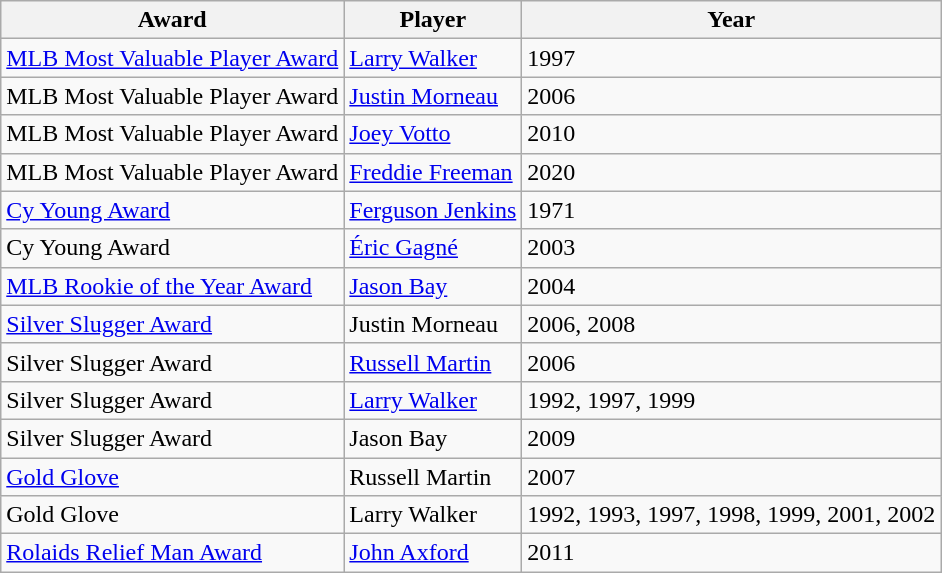<table class="wikitable">
<tr>
<th>Award</th>
<th>Player</th>
<th>Year</th>
</tr>
<tr>
<td><a href='#'>MLB Most Valuable Player Award</a></td>
<td><a href='#'>Larry Walker</a></td>
<td>1997</td>
</tr>
<tr>
<td>MLB Most Valuable Player Award</td>
<td><a href='#'>Justin Morneau</a></td>
<td>2006</td>
</tr>
<tr>
<td>MLB Most Valuable Player Award</td>
<td><a href='#'>Joey Votto</a></td>
<td>2010</td>
</tr>
<tr>
<td>MLB Most Valuable Player Award</td>
<td><a href='#'>Freddie Freeman</a></td>
<td>2020</td>
</tr>
<tr>
<td><a href='#'>Cy Young Award</a></td>
<td><a href='#'>Ferguson Jenkins</a></td>
<td>1971</td>
</tr>
<tr>
<td>Cy Young Award</td>
<td><a href='#'>Éric Gagné</a></td>
<td>2003</td>
</tr>
<tr>
<td><a href='#'>MLB Rookie of the Year Award</a></td>
<td><a href='#'>Jason Bay</a></td>
<td>2004</td>
</tr>
<tr>
<td><a href='#'>Silver Slugger Award</a></td>
<td>Justin Morneau</td>
<td>2006, 2008</td>
</tr>
<tr>
<td>Silver Slugger Award</td>
<td><a href='#'>Russell Martin</a></td>
<td>2006</td>
</tr>
<tr>
<td>Silver Slugger Award</td>
<td><a href='#'>Larry Walker</a></td>
<td>1992, 1997, 1999</td>
</tr>
<tr>
<td>Silver Slugger Award</td>
<td>Jason Bay</td>
<td>2009</td>
</tr>
<tr>
<td><a href='#'>Gold Glove</a></td>
<td>Russell Martin</td>
<td>2007</td>
</tr>
<tr>
<td>Gold Glove</td>
<td>Larry Walker</td>
<td>1992, 1993, 1997, 1998, 1999, 2001, 2002</td>
</tr>
<tr>
<td><a href='#'>Rolaids Relief Man Award</a></td>
<td><a href='#'>John Axford</a></td>
<td>2011</td>
</tr>
</table>
